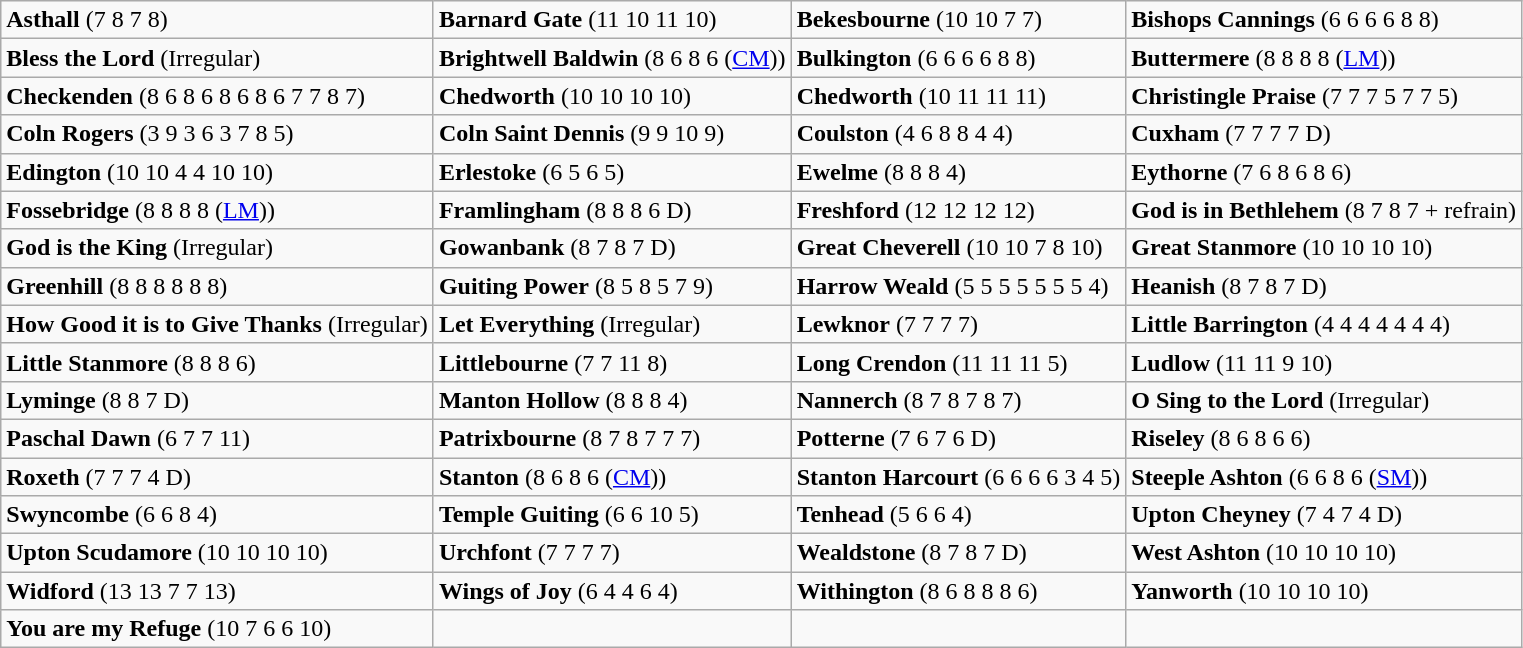<table class="wikitable">
<tr>
<td><strong>Asthall</strong> (7 8 7 8)</td>
<td><strong>Barnard Gate</strong> (11 10 11 10)</td>
<td><strong>Bekesbourne</strong> (10 10 7 7)</td>
<td><strong>Bishops Cannings</strong> (6 6 6 6 8 8)</td>
</tr>
<tr>
<td><strong>Bless the Lord</strong> (Irregular)</td>
<td><strong>Brightwell Baldwin</strong> (8 6 8 6 (<a href='#'>CM</a>))</td>
<td><strong>Bulkington</strong> (6 6 6 6 8 8)</td>
<td><strong>Buttermere</strong> (8 8 8 8 (<a href='#'>LM</a>))</td>
</tr>
<tr>
<td><strong>Checkenden</strong> (8 6 8 6 8 6 8 6 7 7 8 7)</td>
<td><strong>Chedworth</strong> (10 10 10 10)</td>
<td><strong>Chedworth</strong> (10 11 11 11)</td>
<td><strong>Christingle Praise</strong> (7 7 7 5 7 7 5)</td>
</tr>
<tr>
<td><strong>Coln Rogers</strong> (3 9 3 6 3 7 8 5)</td>
<td><strong>Coln Saint Dennis</strong> (9 9 10 9)</td>
<td><strong>Coulston</strong> (4 6 8 8 4 4)</td>
<td><strong>Cuxham</strong> (7 7 7 7 D)</td>
</tr>
<tr>
<td><strong>Edington</strong> (10 10 4 4 10 10)</td>
<td><strong>Erlestoke</strong> (6 5 6 5)</td>
<td><strong>Ewelme</strong> (8 8 8 4)</td>
<td><strong>Eythorne</strong> (7 6 8 6 8 6)</td>
</tr>
<tr>
<td><strong>Fossebridge</strong> (8 8 8 8 (<a href='#'>LM</a>))</td>
<td><strong>Framlingham</strong> (8 8 8 6 D)</td>
<td><strong>Freshford</strong> (12 12 12 12)</td>
<td><strong>God is in Bethlehem</strong> (8 7 8 7 + refrain)</td>
</tr>
<tr>
<td><strong>God is the King</strong> (Irregular)</td>
<td><strong>Gowanbank</strong> (8 7 8 7 D)</td>
<td><strong>Great Cheverell</strong> (10 10 7 8 10)</td>
<td><strong>Great Stanmore</strong> (10 10 10 10)</td>
</tr>
<tr>
<td><strong>Greenhill</strong> (8 8 8 8 8 8)</td>
<td><strong>Guiting Power</strong> (8 5 8 5 7 9)</td>
<td><strong>Harrow Weald</strong> (5 5 5 5 5 5 5 4)</td>
<td><strong>Heanish</strong> (8 7 8 7 D)</td>
</tr>
<tr>
<td><strong>How Good it is to Give Thanks</strong> (Irregular)</td>
<td><strong>Let Everything</strong> (Irregular)</td>
<td><strong>Lewknor</strong> (7 7 7 7)</td>
<td><strong>Little Barrington</strong> (4 4 4 4 4 4 4)</td>
</tr>
<tr>
<td><strong>Little Stanmore</strong> (8 8 8 6)</td>
<td><strong>Littlebourne</strong> (7 7 11 8)</td>
<td><strong>Long Crendon</strong> (11 11 11 5)</td>
<td><strong>Ludlow</strong> (11 11 9 10)</td>
</tr>
<tr>
<td><strong>Lyminge</strong> (8 8 7 D)</td>
<td><strong>Manton Hollow</strong> (8 8 8 4)</td>
<td><strong>Nannerch</strong> (8 7 8 7 8 7)</td>
<td><strong>O Sing to the Lord</strong> (Irregular)</td>
</tr>
<tr>
<td><strong>Paschal Dawn</strong> (6 7 7 11)</td>
<td><strong>Patrixbourne</strong> (8 7 8 7 7 7)</td>
<td><strong>Potterne</strong> (7 6 7 6 D)</td>
<td><strong>Riseley</strong> (8 6 8 6 6)</td>
</tr>
<tr>
<td><strong>Roxeth</strong> (7 7 7 4 D)</td>
<td><strong>Stanton</strong> (8 6 8 6 (<a href='#'>CM</a>))</td>
<td><strong>Stanton Harcourt</strong> (6 6 6 6 3 4 5)</td>
<td><strong>Steeple Ashton</strong> (6 6 8 6 (<a href='#'>SM</a>))</td>
</tr>
<tr>
<td><strong>Swyncombe</strong> (6 6 8 4)</td>
<td><strong>Temple Guiting</strong> (6 6 10 5)</td>
<td><strong>Tenhead</strong> (5 6 6 4)</td>
<td><strong>Upton Cheyney</strong> (7 4 7 4 D)</td>
</tr>
<tr>
<td><strong>Upton Scudamore</strong> (10 10 10 10)</td>
<td><strong>Urchfont</strong> (7 7 7 7)</td>
<td><strong>Wealdstone</strong> (8 7 8 7 D)</td>
<td><strong>West Ashton</strong> (10 10 10 10)</td>
</tr>
<tr>
<td><strong>Widford</strong> (13 13 7 7 13)</td>
<td><strong>Wings of Joy</strong> (6 4 4 6 4)</td>
<td><strong>Withington</strong> (8 6 8 8 8 6)</td>
<td><strong>Yanworth</strong> (10 10 10 10)</td>
</tr>
<tr>
<td><strong>You are my Refuge</strong> (10 7 6 6 10)</td>
<td></td>
<td></td>
<td></td>
</tr>
</table>
